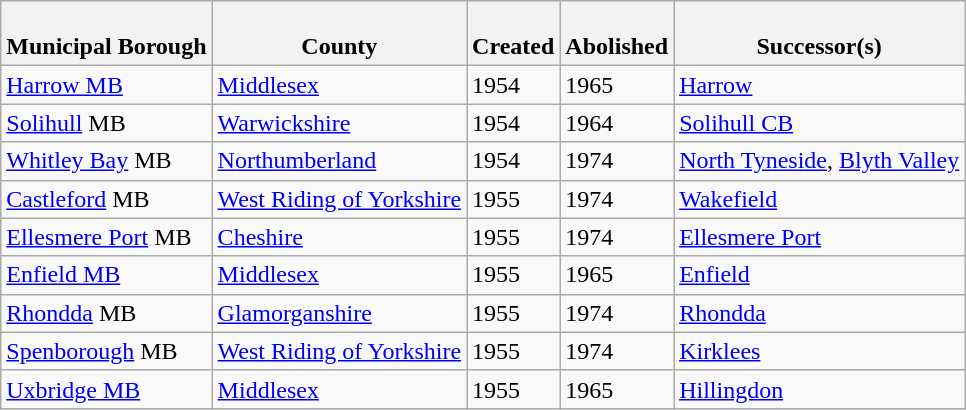<table class="wikitable sortable">
<tr>
<th><br>Municipal Borough</th>
<th><br>County</th>
<th><br>Created</th>
<th><br>Abolished</th>
<th><br>Successor(s)</th>
</tr>
<tr>
<td><a href='#'>Harrow MB</a></td>
<td><a href='#'>Middlesex</a></td>
<td>1954</td>
<td>1965</td>
<td><a href='#'>Harrow</a></td>
</tr>
<tr>
<td><a href='#'>Solihull</a> MB</td>
<td><a href='#'>Warwickshire</a></td>
<td>1954</td>
<td>1964</td>
<td><a href='#'>Solihull CB</a></td>
</tr>
<tr>
<td><a href='#'>Whitley Bay</a> MB</td>
<td><a href='#'>Northumberland</a></td>
<td>1954</td>
<td>1974</td>
<td><a href='#'>North Tyneside</a>, <a href='#'>Blyth Valley</a></td>
</tr>
<tr>
<td><a href='#'>Castleford</a> MB</td>
<td><a href='#'>West Riding of Yorkshire</a></td>
<td>1955</td>
<td>1974</td>
<td><a href='#'>Wakefield</a></td>
</tr>
<tr>
<td><a href='#'>Ellesmere Port</a> MB</td>
<td><a href='#'>Cheshire</a></td>
<td>1955</td>
<td>1974</td>
<td><a href='#'>Ellesmere Port</a></td>
</tr>
<tr>
<td><a href='#'>Enfield MB</a></td>
<td><a href='#'>Middlesex</a></td>
<td>1955</td>
<td>1965</td>
<td><a href='#'>Enfield</a></td>
</tr>
<tr>
<td><a href='#'>Rhondda</a> MB</td>
<td><a href='#'>Glamorganshire</a></td>
<td>1955</td>
<td>1974</td>
<td><a href='#'>Rhondda</a></td>
</tr>
<tr>
<td><a href='#'>Spenborough</a> MB</td>
<td><a href='#'>West Riding of Yorkshire</a></td>
<td>1955</td>
<td>1974</td>
<td><a href='#'>Kirklees</a></td>
</tr>
<tr>
<td><a href='#'>Uxbridge MB</a></td>
<td><a href='#'>Middlesex</a></td>
<td>1955</td>
<td>1965</td>
<td><a href='#'>Hillingdon</a></td>
</tr>
</table>
